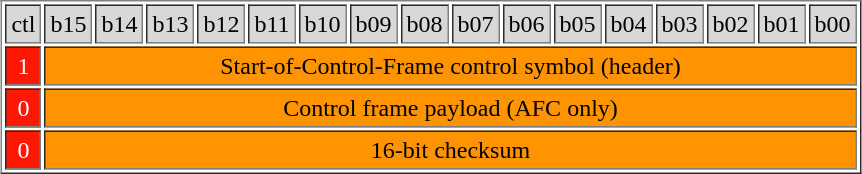<table border="1" cellpadding="3" style="margin: 1em auto 1em auto">
<tr style="background:#D8D8D8; color:black">
<td align="center background:#FF1804;">ctl</td>
<td>b15</td>
<td>b14</td>
<td>b13</td>
<td>b12</td>
<td>b11</td>
<td>b10</td>
<td>b09</td>
<td>b08</td>
<td>b07</td>
<td>b06</td>
<td>b05</td>
<td>b04</td>
<td>b03</td>
<td>b02</td>
<td>b01</td>
<td>b00</td>
</tr>
<tr style="background:#FF9400; color:black" align="center">
<td style="background:#FF1804; color:white">1</td>
<td colspan="16">Start-of-Control-Frame control symbol (header)</td>
</tr>
<tr style="background:#FF9400; color:black" align="center">
<td style="background:#FF1804; color:white">0</td>
<td colspan="16">Control frame payload (AFC only)</td>
</tr>
<tr style="background:#FF9400; color:black" align="center">
<td style="background:#FF1804; color:white">0</td>
<td colspan="16">16-bit checksum</td>
</tr>
</table>
